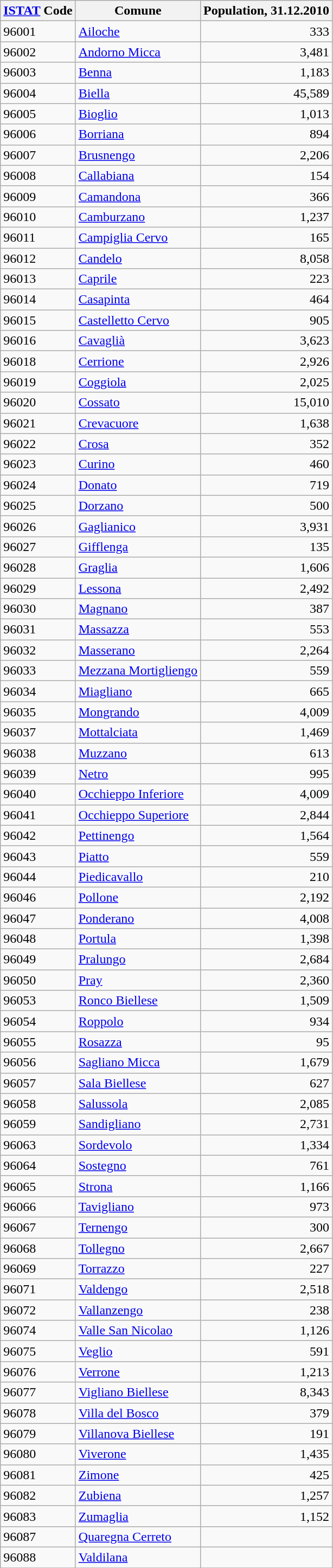<table class="wikitable sortable">
<tr>
<th><a href='#'>ISTAT</a> Code</th>
<th>Comune</th>
<th>Population, 31.12.2010</th>
</tr>
<tr>
<td>96001</td>
<td><a href='#'>Ailoche</a></td>
<td align="right">333</td>
</tr>
<tr>
<td>96002</td>
<td><a href='#'>Andorno Micca</a></td>
<td align="right">3,481</td>
</tr>
<tr>
<td>96003</td>
<td><a href='#'>Benna</a></td>
<td align="right">1,183</td>
</tr>
<tr>
<td>96004</td>
<td><a href='#'>Biella</a></td>
<td align="right">45,589</td>
</tr>
<tr>
<td>96005</td>
<td><a href='#'>Bioglio</a></td>
<td align="right">1,013</td>
</tr>
<tr>
<td>96006</td>
<td><a href='#'>Borriana</a></td>
<td align="right">894</td>
</tr>
<tr>
<td>96007</td>
<td><a href='#'>Brusnengo</a></td>
<td align="right">2,206</td>
</tr>
<tr>
<td>96008</td>
<td><a href='#'>Callabiana</a></td>
<td align="right">154</td>
</tr>
<tr>
<td>96009</td>
<td><a href='#'>Camandona</a></td>
<td align="right">366</td>
</tr>
<tr>
<td>96010</td>
<td><a href='#'>Camburzano</a></td>
<td align="right">1,237</td>
</tr>
<tr>
<td>96011</td>
<td><a href='#'>Campiglia Cervo</a></td>
<td align="right">165</td>
</tr>
<tr>
<td>96012</td>
<td><a href='#'>Candelo</a></td>
<td align="right">8,058</td>
</tr>
<tr>
<td>96013</td>
<td><a href='#'>Caprile</a></td>
<td align="right">223</td>
</tr>
<tr>
<td>96014</td>
<td><a href='#'>Casapinta</a></td>
<td align="right">464</td>
</tr>
<tr>
<td>96015</td>
<td><a href='#'>Castelletto Cervo</a></td>
<td align="right">905</td>
</tr>
<tr>
<td>96016</td>
<td><a href='#'>Cavaglià</a></td>
<td align="right">3,623</td>
</tr>
<tr>
<td>96018</td>
<td><a href='#'>Cerrione</a></td>
<td align="right">2,926</td>
</tr>
<tr>
<td>96019</td>
<td><a href='#'>Coggiola</a></td>
<td align="right">2,025</td>
</tr>
<tr>
<td>96020</td>
<td><a href='#'>Cossato</a></td>
<td align="right">15,010</td>
</tr>
<tr>
<td>96021</td>
<td><a href='#'>Crevacuore</a></td>
<td align="right">1,638</td>
</tr>
<tr>
<td>96022</td>
<td><a href='#'>Crosa</a></td>
<td align="right">352</td>
</tr>
<tr>
<td>96023</td>
<td><a href='#'>Curino</a></td>
<td align="right">460</td>
</tr>
<tr>
<td>96024</td>
<td><a href='#'>Donato</a></td>
<td align="right">719</td>
</tr>
<tr>
<td>96025</td>
<td><a href='#'>Dorzano</a></td>
<td align="right">500</td>
</tr>
<tr>
<td>96026</td>
<td><a href='#'>Gaglianico</a></td>
<td align="right">3,931</td>
</tr>
<tr>
<td>96027</td>
<td><a href='#'>Gifflenga</a></td>
<td align="right">135</td>
</tr>
<tr>
<td>96028</td>
<td><a href='#'>Graglia</a></td>
<td align="right">1,606</td>
</tr>
<tr>
<td>96029</td>
<td><a href='#'>Lessona</a></td>
<td align="right">2,492</td>
</tr>
<tr>
<td>96030</td>
<td><a href='#'>Magnano</a></td>
<td align="right">387</td>
</tr>
<tr>
<td>96031</td>
<td><a href='#'>Massazza</a></td>
<td align="right">553</td>
</tr>
<tr>
<td>96032</td>
<td><a href='#'>Masserano</a></td>
<td align="right">2,264</td>
</tr>
<tr>
<td>96033</td>
<td><a href='#'>Mezzana Mortigliengo</a></td>
<td align="right">559</td>
</tr>
<tr>
<td>96034</td>
<td><a href='#'>Miagliano</a></td>
<td align="right">665</td>
</tr>
<tr>
<td>96035</td>
<td><a href='#'>Mongrando</a></td>
<td align="right">4,009</td>
</tr>
<tr>
<td>96037</td>
<td><a href='#'>Mottalciata</a></td>
<td align="right">1,469</td>
</tr>
<tr>
<td>96038</td>
<td><a href='#'>Muzzano</a></td>
<td align="right">613</td>
</tr>
<tr>
<td>96039</td>
<td><a href='#'>Netro</a></td>
<td align="right">995</td>
</tr>
<tr>
<td>96040</td>
<td><a href='#'>Occhieppo Inferiore</a></td>
<td align="right">4,009</td>
</tr>
<tr>
<td>96041</td>
<td><a href='#'>Occhieppo Superiore</a></td>
<td align="right">2,844</td>
</tr>
<tr>
<td>96042</td>
<td><a href='#'>Pettinengo</a></td>
<td align="right">1,564</td>
</tr>
<tr>
<td>96043</td>
<td><a href='#'>Piatto</a></td>
<td align="right">559</td>
</tr>
<tr>
<td>96044</td>
<td><a href='#'>Piedicavallo</a></td>
<td align="right">210</td>
</tr>
<tr>
<td>96046</td>
<td><a href='#'>Pollone</a></td>
<td align="right">2,192</td>
</tr>
<tr>
<td>96047</td>
<td><a href='#'>Ponderano</a></td>
<td align="right">4,008</td>
</tr>
<tr>
<td>96048</td>
<td><a href='#'>Portula</a></td>
<td align="right">1,398</td>
</tr>
<tr>
<td>96049</td>
<td><a href='#'>Pralungo</a></td>
<td align="right">2,684</td>
</tr>
<tr>
<td>96050</td>
<td><a href='#'>Pray</a></td>
<td align="right">2,360</td>
</tr>
<tr>
<td>96053</td>
<td><a href='#'>Ronco Biellese</a></td>
<td align="right">1,509</td>
</tr>
<tr>
<td>96054</td>
<td><a href='#'>Roppolo</a></td>
<td align="right">934</td>
</tr>
<tr>
<td>96055</td>
<td><a href='#'>Rosazza</a></td>
<td align="right">95</td>
</tr>
<tr>
<td>96056</td>
<td><a href='#'>Sagliano Micca</a></td>
<td align="right">1,679</td>
</tr>
<tr>
<td>96057</td>
<td><a href='#'>Sala Biellese</a></td>
<td align="right">627</td>
</tr>
<tr>
<td>96058</td>
<td><a href='#'>Salussola</a></td>
<td align="right">2,085</td>
</tr>
<tr>
<td>96059</td>
<td><a href='#'>Sandigliano</a></td>
<td align="right">2,731</td>
</tr>
<tr>
<td>96063</td>
<td><a href='#'>Sordevolo</a></td>
<td align="right">1,334</td>
</tr>
<tr>
<td>96064</td>
<td><a href='#'>Sostegno</a></td>
<td align="right">761</td>
</tr>
<tr>
<td>96065</td>
<td><a href='#'>Strona</a></td>
<td align="right">1,166</td>
</tr>
<tr>
<td>96066</td>
<td><a href='#'>Tavigliano</a></td>
<td align="right">973</td>
</tr>
<tr>
<td>96067</td>
<td><a href='#'>Ternengo</a></td>
<td align="right">300</td>
</tr>
<tr>
<td>96068</td>
<td><a href='#'>Tollegno</a></td>
<td align="right">2,667</td>
</tr>
<tr>
<td>96069</td>
<td><a href='#'>Torrazzo</a></td>
<td align="right">227</td>
</tr>
<tr>
<td>96071</td>
<td><a href='#'>Valdengo</a></td>
<td align="right">2,518</td>
</tr>
<tr>
<td>96072</td>
<td><a href='#'>Vallanzengo</a></td>
<td align="right">238</td>
</tr>
<tr>
<td>96074</td>
<td><a href='#'>Valle San Nicolao</a></td>
<td align="right">1,126</td>
</tr>
<tr>
<td>96075</td>
<td><a href='#'>Veglio</a></td>
<td align="right">591</td>
</tr>
<tr>
<td>96076</td>
<td><a href='#'>Verrone</a></td>
<td align="right">1,213</td>
</tr>
<tr>
<td>96077</td>
<td><a href='#'>Vigliano Biellese</a></td>
<td align="right">8,343</td>
</tr>
<tr>
<td>96078</td>
<td><a href='#'>Villa del Bosco</a></td>
<td align="right">379</td>
</tr>
<tr>
<td>96079</td>
<td><a href='#'>Villanova Biellese</a></td>
<td align="right">191</td>
</tr>
<tr>
<td>96080</td>
<td><a href='#'>Viverone</a></td>
<td align="right">1,435</td>
</tr>
<tr>
<td>96081</td>
<td><a href='#'>Zimone</a></td>
<td align="right">425</td>
</tr>
<tr>
<td>96082</td>
<td><a href='#'>Zubiena</a></td>
<td align="right">1,257</td>
</tr>
<tr>
<td>96083</td>
<td><a href='#'>Zumaglia</a></td>
<td align="right">1,152</td>
</tr>
<tr>
<td>96087</td>
<td><a href='#'>Quaregna Cerreto</a></td>
<td align="right"></td>
</tr>
<tr>
<td>96088</td>
<td><a href='#'>Valdilana</a></td>
<td align="right"></td>
</tr>
<tr>
</tr>
</table>
